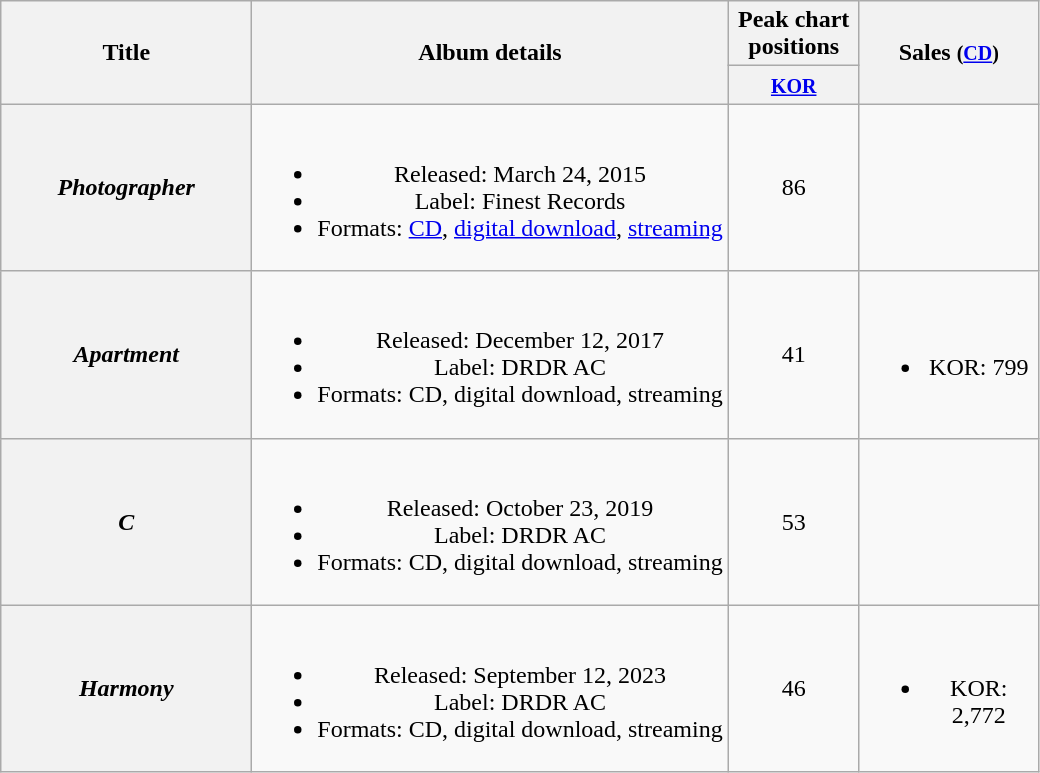<table class="wikitable plainrowheaders" style="text-align:center;">
<tr>
<th scope="col" rowspan="2" style="width:10em;">Title</th>
<th scope="col" rowspan="2">Album details</th>
<th scope="col" colspan="1" style="width:5em;">Peak chart positions</th>
<th scope="col" rowspan="2" style="width:7em;">Sales <small>(<a href='#'>CD</a>)</small></th>
</tr>
<tr>
<th><small><a href='#'>KOR</a></small><br></th>
</tr>
<tr>
<th scope="row"><em>Photographer</em></th>
<td><br><ul><li>Released: March 24, 2015</li><li>Label: Finest Records</li><li>Formats: <a href='#'>CD</a>, <a href='#'>digital download</a>, <a href='#'>streaming</a></li></ul></td>
<td>86</td>
<td></td>
</tr>
<tr>
<th scope="row"><em>Apartment</em></th>
<td><br><ul><li>Released: December 12, 2017</li><li>Label: DRDR AC</li><li>Formats: CD, digital download, streaming</li></ul></td>
<td>41</td>
<td><br><ul><li>KOR: 799</li></ul></td>
</tr>
<tr>
<th scope="row"><em>C</em></th>
<td><br><ul><li>Released: October 23, 2019</li><li>Label: DRDR AC</li><li>Formats: CD, digital download, streaming</li></ul></td>
<td>53</td>
<td></td>
</tr>
<tr>
<th scope="row"><em>Harmony</em></th>
<td><br><ul><li>Released: September 12, 2023</li><li>Label: DRDR AC</li><li>Formats: CD, digital download, streaming</li></ul></td>
<td>46</td>
<td><br><ul><li>KOR: 2,772</li></ul></td>
</tr>
</table>
